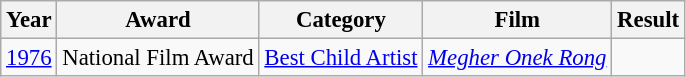<table class="wikitable" style="font-size: 95%;">
<tr>
<th>Year</th>
<th>Award</th>
<th>Category</th>
<th>Film</th>
<th>Result</th>
</tr>
<tr>
<td><a href='#'>1976</a></td>
<td>National Film Award</td>
<td><a href='#'>Best Child Artist</a></td>
<td><em><a href='#'>Megher Onek Rong</a></em></td>
<td></td>
</tr>
</table>
